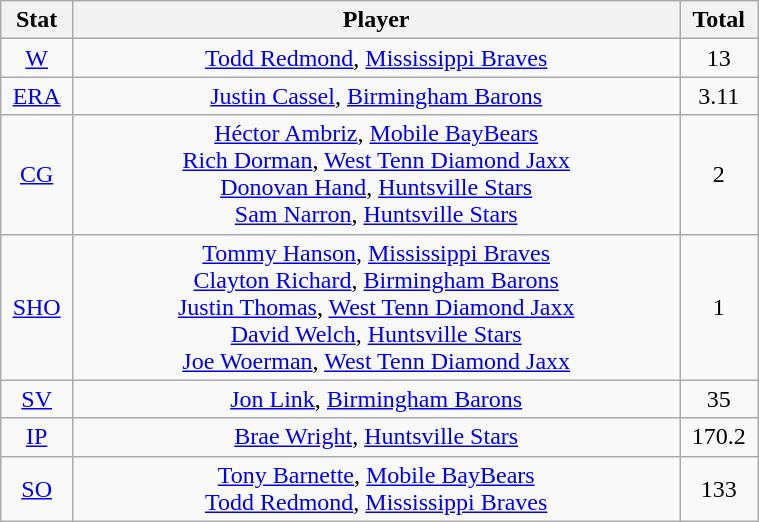<table class="wikitable" width="40%" style="text-align:center;">
<tr>
<th width="5%">Stat</th>
<th width="60%">Player</th>
<th width="5%">Total</th>
</tr>
<tr>
<td><a href='#'>W</a></td>
<td><a href='#'>Todd Redmond</a>, <a href='#'>Mississippi Braves</a></td>
<td>13</td>
</tr>
<tr>
<td><a href='#'>ERA</a></td>
<td><a href='#'>Justin Cassel</a>, <a href='#'>Birmingham Barons</a></td>
<td>3.11</td>
</tr>
<tr>
<td><a href='#'>CG</a></td>
<td><a href='#'>Héctor Ambriz</a>, <a href='#'>Mobile BayBears</a> <br> <a href='#'>Rich Dorman</a>, <a href='#'>West Tenn Diamond Jaxx</a> <br> <a href='#'>Donovan Hand</a>, <a href='#'>Huntsville Stars</a> <br> <a href='#'>Sam Narron</a>, <a href='#'>Huntsville Stars</a></td>
<td>2</td>
</tr>
<tr>
<td><a href='#'>SHO</a></td>
<td><a href='#'>Tommy Hanson</a>, <a href='#'>Mississippi Braves</a> <br> <a href='#'>Clayton Richard</a>, <a href='#'>Birmingham Barons</a> <br> <a href='#'>Justin Thomas</a>, <a href='#'>West Tenn Diamond Jaxx</a> <br> <a href='#'>David Welch</a>, <a href='#'>Huntsville Stars</a> <br> <a href='#'>Joe Woerman</a>, <a href='#'>West Tenn Diamond Jaxx</a></td>
<td>1</td>
</tr>
<tr>
<td><a href='#'>SV</a></td>
<td><a href='#'>Jon Link</a>, <a href='#'>Birmingham Barons</a></td>
<td>35</td>
</tr>
<tr>
<td><a href='#'>IP</a></td>
<td><a href='#'>Brae Wright</a>, <a href='#'>Huntsville Stars</a></td>
<td>170.2</td>
</tr>
<tr>
<td><a href='#'>SO</a></td>
<td><a href='#'>Tony Barnette</a>, <a href='#'>Mobile BayBears</a> <br> <a href='#'>Todd Redmond</a>, <a href='#'>Mississippi Braves</a></td>
<td>133</td>
</tr>
</table>
